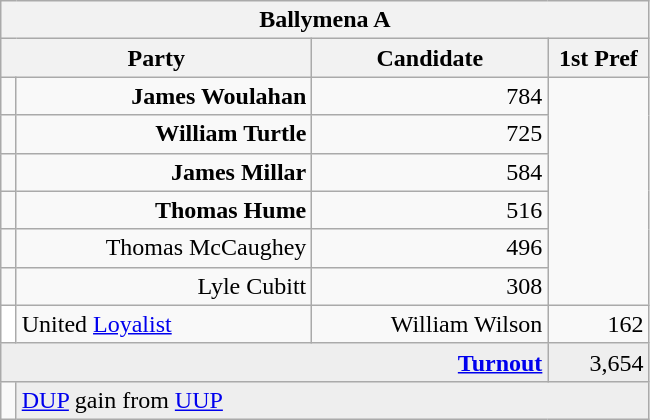<table class="wikitable">
<tr>
<th colspan="4" align="center">Ballymena A</th>
</tr>
<tr>
<th colspan="2" align="center" width=200>Party</th>
<th width=150>Candidate</th>
<th width=60>1st Pref</th>
</tr>
<tr>
<td></td>
<td align="right"><strong>James Woulahan</strong></td>
<td align="right">784</td>
</tr>
<tr>
<td></td>
<td align="right"><strong>William Turtle</strong></td>
<td align="right">725</td>
</tr>
<tr>
<td></td>
<td align="right"><strong>James Millar</strong></td>
<td align="right">584</td>
</tr>
<tr>
<td></td>
<td align="right"><strong>Thomas Hume</strong></td>
<td align="right">516</td>
</tr>
<tr>
<td></td>
<td align="right">Thomas McCaughey</td>
<td align="right">496</td>
</tr>
<tr>
<td></td>
<td align="right">Lyle Cubitt</td>
<td align="right">308</td>
</tr>
<tr>
<td style="background-color: #FFFFFF"></td>
<td>United <a href='#'>Loyalist</a></td>
<td align="right">William Wilson</td>
<td align="right">162</td>
</tr>
<tr bgcolor="EEEEEE">
<td colspan=3 align="right"><strong><a href='#'>Turnout</a></strong></td>
<td align="right">3,654</td>
</tr>
<tr>
<td bgcolor=></td>
<td colspan=3 bgcolor="EEEEEE"><a href='#'>DUP</a> gain from <a href='#'>UUP</a></td>
</tr>
</table>
